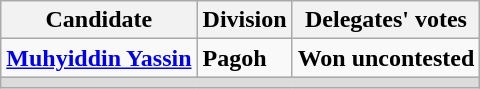<table class="wikitable">
<tr>
<th>Candidate</th>
<th>Division</th>
<th>Delegates' votes</th>
</tr>
<tr>
<td align="left"><strong><a href='#'>Muhyiddin Yassin</a></strong></td>
<td><strong>Pagoh</strong></td>
<td colspan="1"><strong>Won uncontested</strong></td>
</tr>
<tr>
<td colspan="4" bgcolor="dcdcdc"></td>
</tr>
</table>
